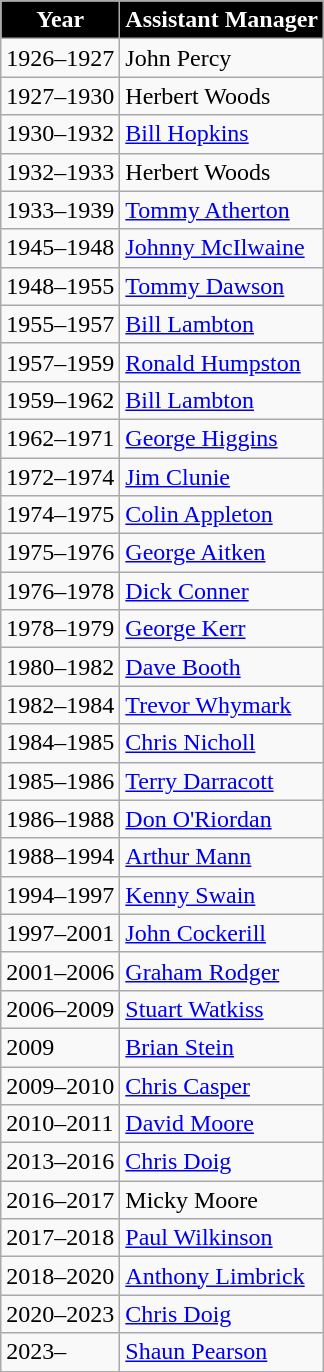<table class="wikitable">
<tr>
<th style="background:#000000; color:#FFFFFF;">Year</th>
<th style="background:#000000; color:#FFFFFF;">Assistant Manager</th>
</tr>
<tr>
<td>1926–1927</td>
<td> John Percy</td>
</tr>
<tr>
<td>1927–1930</td>
<td> Herbert Woods</td>
</tr>
<tr>
<td>1930–1932</td>
<td> <a href='#'>Bill Hopkins</a></td>
</tr>
<tr>
<td>1932–1933</td>
<td> Herbert Woods</td>
</tr>
<tr>
<td>1933–1939</td>
<td> <a href='#'>Tommy Atherton</a></td>
</tr>
<tr>
<td>1945–1948</td>
<td> <a href='#'>Johnny McIlwaine</a></td>
</tr>
<tr>
<td>1948–1955</td>
<td> <a href='#'>Tommy Dawson</a></td>
</tr>
<tr>
<td>1955–1957</td>
<td> <a href='#'>Bill Lambton</a></td>
</tr>
<tr>
<td>1957–1959</td>
<td> <a href='#'>Ronald Humpston</a></td>
</tr>
<tr>
<td>1959–1962</td>
<td> <a href='#'>Bill Lambton</a></td>
</tr>
<tr>
<td>1962–1971</td>
<td> <a href='#'>George Higgins</a></td>
</tr>
<tr>
<td>1972–1974</td>
<td> <a href='#'>Jim Clunie</a></td>
</tr>
<tr>
<td>1974–1975</td>
<td> <a href='#'>Colin Appleton</a></td>
</tr>
<tr>
<td>1975–1976</td>
<td> <a href='#'>George Aitken</a></td>
</tr>
<tr>
<td>1976–1978</td>
<td> <a href='#'>Dick Conner</a></td>
</tr>
<tr>
<td>1978–1979</td>
<td> <a href='#'>George Kerr</a></td>
</tr>
<tr>
<td>1980–1982</td>
<td> <a href='#'>Dave Booth</a></td>
</tr>
<tr>
<td>1982–1984</td>
<td> <a href='#'>Trevor Whymark</a></td>
</tr>
<tr>
<td>1984–1985</td>
<td> <a href='#'>Chris Nicholl</a></td>
</tr>
<tr>
<td>1985–1986</td>
<td> <a href='#'>Terry Darracott</a></td>
</tr>
<tr>
<td>1986–1988</td>
<td> <a href='#'>Don O'Riordan</a></td>
</tr>
<tr>
<td>1988–1994</td>
<td> <a href='#'>Arthur Mann</a></td>
</tr>
<tr>
<td>1994–1997</td>
<td> <a href='#'>Kenny Swain</a></td>
</tr>
<tr>
<td>1997–2001</td>
<td> <a href='#'>John Cockerill</a></td>
</tr>
<tr>
<td>2001–2006</td>
<td> <a href='#'>Graham Rodger</a></td>
</tr>
<tr>
<td>2006–2009</td>
<td> <a href='#'>Stuart Watkiss</a></td>
</tr>
<tr>
<td>2009</td>
<td> <a href='#'>Brian Stein</a></td>
</tr>
<tr>
<td>2009–2010</td>
<td> <a href='#'>Chris Casper</a></td>
</tr>
<tr>
<td>2010–2011</td>
<td> <a href='#'>David Moore</a></td>
</tr>
<tr>
<td>2013–2016</td>
<td> <a href='#'>Chris Doig</a></td>
</tr>
<tr>
<td>2016–2017</td>
<td> Micky Moore</td>
</tr>
<tr>
<td>2017–2018</td>
<td> <a href='#'>Paul Wilkinson</a></td>
</tr>
<tr>
<td>2018–2020</td>
<td> <a href='#'>Anthony Limbrick</a></td>
</tr>
<tr>
<td>2020–2023</td>
<td> <a href='#'>Chris Doig</a></td>
</tr>
<tr>
<td>2023–</td>
<td> <a href='#'>Shaun Pearson</a></td>
</tr>
</table>
